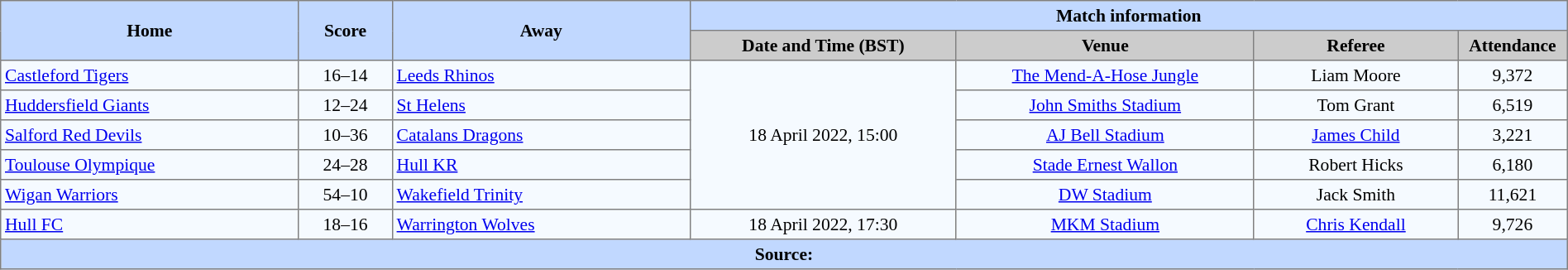<table border=1 style="border-collapse:collapse; font-size:90%; text-align:center;" cellpadding=3 cellspacing=0 width=100%>
<tr style="background:#C1D8ff;">
<th scope="col" rowspan=2 width=19%>Home</th>
<th scope="col" rowspan=2 width=6%>Score</th>
<th scope="col" rowspan=2 width=19%>Away</th>
<th colspan=4>Match information</th>
</tr>
<tr style="background:#CCCCCC;">
<th scope="col" width=17%>Date and Time (BST)</th>
<th scope="col" width=19%>Venue</th>
<th scope="col" width=13%>Referee</th>
<th scope="col" width=7%>Attendance</th>
</tr>
<tr style="background:#F5FAFF;">
<td style="text-align:left;"> <a href='#'>Castleford Tigers</a></td>
<td>16–14</td>
<td style="text-align:left;"> <a href='#'>Leeds Rhinos</a></td>
<td Rowspan=5>18 April 2022, 15:00</td>
<td><a href='#'>The Mend-A-Hose Jungle</a></td>
<td>Liam Moore</td>
<td>9,372</td>
</tr>
<tr style="background:#F5FAFF;">
<td style="text-align:left;"> <a href='#'>Huddersfield Giants</a></td>
<td>12–24</td>
<td style="text-align:left;"> <a href='#'>St Helens</a></td>
<td><a href='#'>John Smiths Stadium</a></td>
<td>Tom Grant</td>
<td>6,519</td>
</tr>
<tr style="background:#F5FAFF;">
<td style="text-align:left;"> <a href='#'>Salford Red Devils</a></td>
<td>10–36</td>
<td style="text-align:left;"> <a href='#'>Catalans Dragons</a></td>
<td><a href='#'>AJ Bell Stadium</a></td>
<td><a href='#'>James Child</a></td>
<td>3,221</td>
</tr>
<tr style="background:#F5FAFF;">
<td style="text-align:left;"> <a href='#'>Toulouse Olympique</a></td>
<td>24–28</td>
<td style="text-align:left;"> <a href='#'>Hull KR</a></td>
<td><a href='#'>Stade Ernest Wallon</a></td>
<td>Robert Hicks</td>
<td>6,180</td>
</tr>
<tr style="background:#F5FAFF;">
<td style="text-align:left;"> <a href='#'>Wigan Warriors</a></td>
<td>54–10</td>
<td style="text-align:left;"> <a href='#'>Wakefield Trinity</a></td>
<td><a href='#'>DW Stadium</a></td>
<td>Jack Smith</td>
<td>11,621</td>
</tr>
<tr style="background:#F5FAFF;">
<td style="text-align:left;"> <a href='#'>Hull FC</a></td>
<td>18–16</td>
<td style="text-align:left;"> <a href='#'>Warrington Wolves</a></td>
<td>18 April 2022, 17:30</td>
<td><a href='#'>MKM Stadium</a></td>
<td><a href='#'>Chris Kendall</a></td>
<td>9,726</td>
</tr>
<tr style="background:#c1d8ff;">
<th colspan=7>Source:</th>
</tr>
</table>
